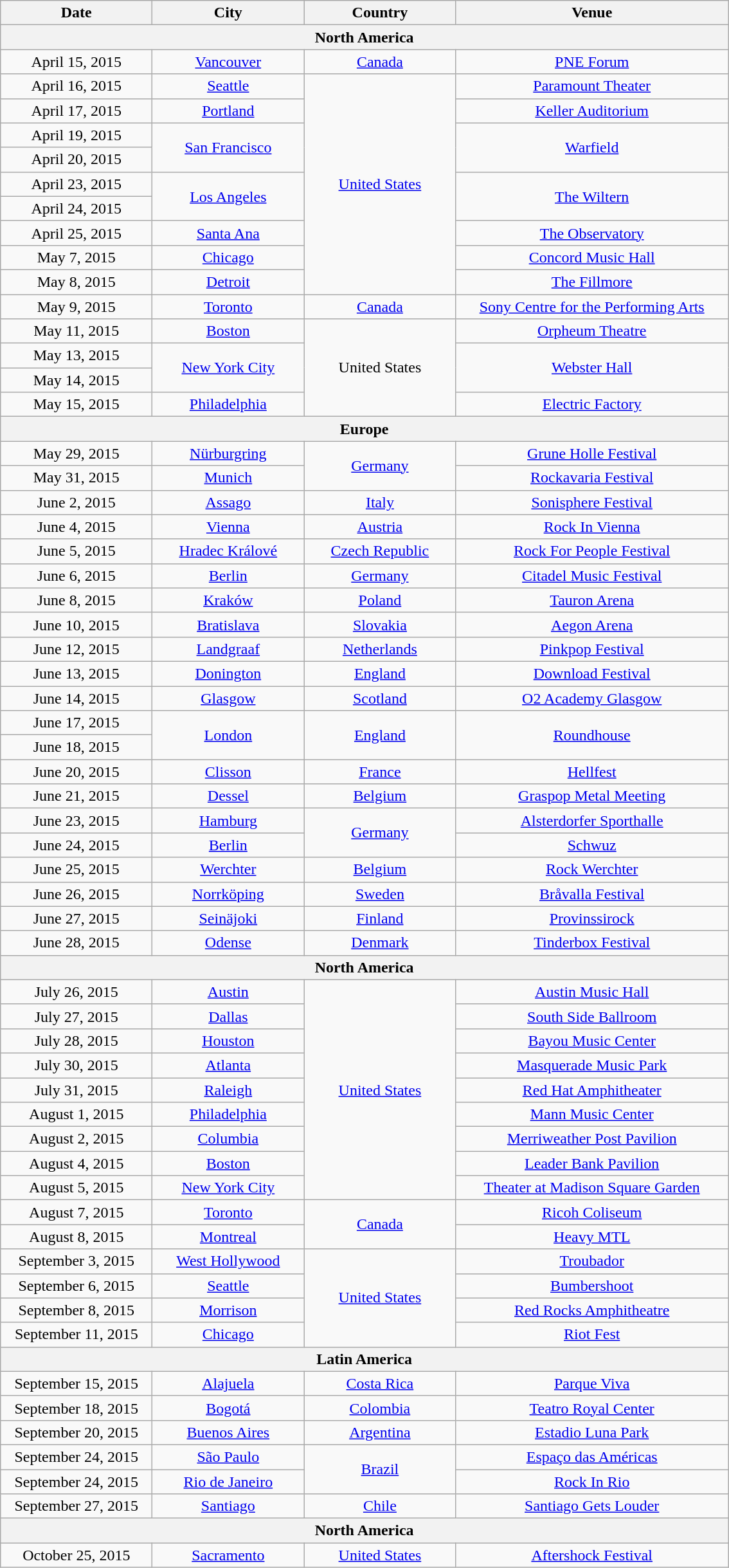<table class="wikitable" style="text-align:center;">
<tr>
<th style="width:150px;">Date</th>
<th style="width:150px;">City</th>
<th style="width:150px;">Country</th>
<th style="width:275px;">Venue</th>
</tr>
<tr>
<th colspan="4">North America</th>
</tr>
<tr>
<td>April 15, 2015</td>
<td><a href='#'>Vancouver</a></td>
<td><a href='#'>Canada</a></td>
<td><a href='#'>PNE Forum</a></td>
</tr>
<tr>
<td>April 16, 2015</td>
<td><a href='#'>Seattle</a></td>
<td rowspan="9"><a href='#'>United States</a></td>
<td><a href='#'>Paramount Theater</a></td>
</tr>
<tr>
<td>April 17, 2015</td>
<td><a href='#'>Portland</a></td>
<td><a href='#'>Keller Auditorium</a></td>
</tr>
<tr>
<td>April 19, 2015</td>
<td rowspan="2"><a href='#'>San Francisco</a></td>
<td rowspan="2"><a href='#'>Warfield</a></td>
</tr>
<tr>
<td>April 20, 2015</td>
</tr>
<tr>
<td>April 23, 2015</td>
<td rowspan="2"><a href='#'>Los Angeles</a></td>
<td rowspan="2"><a href='#'>The Wiltern</a></td>
</tr>
<tr>
<td>April 24, 2015</td>
</tr>
<tr>
<td>April 25, 2015</td>
<td><a href='#'>Santa Ana</a></td>
<td><a href='#'>The Observatory</a></td>
</tr>
<tr>
<td>May 7, 2015</td>
<td><a href='#'>Chicago</a></td>
<td><a href='#'>Concord Music Hall</a></td>
</tr>
<tr>
<td>May 8, 2015</td>
<td><a href='#'>Detroit</a></td>
<td><a href='#'>The Fillmore</a></td>
</tr>
<tr>
<td>May 9, 2015</td>
<td><a href='#'>Toronto</a></td>
<td><a href='#'>Canada</a></td>
<td><a href='#'>Sony Centre for the Performing Arts</a></td>
</tr>
<tr>
<td>May 11, 2015</td>
<td><a href='#'>Boston</a></td>
<td rowspan="4">United States</td>
<td><a href='#'>Orpheum Theatre</a></td>
</tr>
<tr>
<td>May 13, 2015</td>
<td rowspan="2"><a href='#'>New York City</a></td>
<td rowspan="2"><a href='#'>Webster Hall</a></td>
</tr>
<tr>
<td>May 14, 2015</td>
</tr>
<tr>
<td>May 15, 2015</td>
<td><a href='#'>Philadelphia</a></td>
<td><a href='#'>Electric Factory</a></td>
</tr>
<tr>
<th colspan="4">Europe</th>
</tr>
<tr>
<td>May 29, 2015</td>
<td><a href='#'>Nürburgring</a></td>
<td rowspan="2"><a href='#'>Germany</a></td>
<td><a href='#'>Grune Holle Festival</a></td>
</tr>
<tr>
<td>May 31, 2015</td>
<td><a href='#'>Munich</a></td>
<td><a href='#'>Rockavaria Festival</a></td>
</tr>
<tr>
<td>June 2, 2015</td>
<td><a href='#'>Assago</a></td>
<td><a href='#'>Italy</a></td>
<td><a href='#'>Sonisphere Festival</a></td>
</tr>
<tr>
<td>June 4, 2015</td>
<td><a href='#'>Vienna</a></td>
<td><a href='#'>Austria</a></td>
<td><a href='#'>Rock In Vienna</a></td>
</tr>
<tr>
<td>June 5, 2015</td>
<td><a href='#'>Hradec Králové</a></td>
<td><a href='#'>Czech Republic</a></td>
<td><a href='#'>Rock For People Festival</a></td>
</tr>
<tr>
<td>June 6, 2015</td>
<td><a href='#'>Berlin</a></td>
<td><a href='#'>Germany</a></td>
<td><a href='#'>Citadel Music Festival</a></td>
</tr>
<tr>
<td>June 8, 2015</td>
<td><a href='#'>Kraków</a></td>
<td><a href='#'>Poland</a></td>
<td><a href='#'>Tauron Arena</a></td>
</tr>
<tr>
<td>June 10, 2015</td>
<td><a href='#'>Bratislava</a></td>
<td><a href='#'>Slovakia</a></td>
<td><a href='#'>Aegon Arena</a></td>
</tr>
<tr>
<td>June 12, 2015</td>
<td><a href='#'>Landgraaf</a></td>
<td><a href='#'>Netherlands</a></td>
<td><a href='#'>Pinkpop Festival</a></td>
</tr>
<tr>
<td>June 13, 2015</td>
<td><a href='#'>Donington</a></td>
<td><a href='#'>England</a></td>
<td><a href='#'>Download Festival</a></td>
</tr>
<tr>
<td>June 14, 2015</td>
<td><a href='#'>Glasgow</a></td>
<td><a href='#'>Scotland</a></td>
<td><a href='#'>O2 Academy Glasgow</a></td>
</tr>
<tr>
<td>June 17, 2015</td>
<td rowspan="2"><a href='#'>London</a></td>
<td rowspan="2"><a href='#'>England</a></td>
<td rowspan="2"><a href='#'>Roundhouse</a></td>
</tr>
<tr>
<td>June 18, 2015</td>
</tr>
<tr>
<td>June 20, 2015</td>
<td><a href='#'>Clisson</a></td>
<td><a href='#'>France</a></td>
<td><a href='#'>Hellfest</a></td>
</tr>
<tr>
<td>June 21, 2015</td>
<td><a href='#'>Dessel</a></td>
<td><a href='#'>Belgium</a></td>
<td><a href='#'>Graspop Metal Meeting</a></td>
</tr>
<tr>
<td>June 23, 2015</td>
<td><a href='#'>Hamburg</a></td>
<td rowspan="2"><a href='#'>Germany</a></td>
<td><a href='#'>Alsterdorfer Sporthalle</a></td>
</tr>
<tr>
<td>June 24, 2015</td>
<td><a href='#'>Berlin</a></td>
<td><a href='#'>Schwuz</a></td>
</tr>
<tr>
<td>June 25, 2015</td>
<td><a href='#'>Werchter</a></td>
<td><a href='#'>Belgium</a></td>
<td><a href='#'>Rock Werchter</a></td>
</tr>
<tr>
<td>June 26, 2015</td>
<td><a href='#'>Norrköping</a></td>
<td><a href='#'>Sweden</a></td>
<td><a href='#'>Bråvalla Festival</a></td>
</tr>
<tr>
<td>June 27, 2015</td>
<td><a href='#'>Seinäjoki</a></td>
<td><a href='#'>Finland</a></td>
<td><a href='#'>Provinssirock</a></td>
</tr>
<tr>
<td>June 28, 2015</td>
<td><a href='#'>Odense</a></td>
<td><a href='#'>Denmark</a></td>
<td><a href='#'>Tinderbox Festival</a></td>
</tr>
<tr>
<th colspan="4">North America</th>
</tr>
<tr>
<td>July 26, 2015</td>
<td><a href='#'>Austin</a></td>
<td rowspan="9"><a href='#'>United States</a></td>
<td><a href='#'>Austin Music Hall</a></td>
</tr>
<tr>
<td>July 27, 2015</td>
<td><a href='#'>Dallas</a></td>
<td><a href='#'>South Side Ballroom</a></td>
</tr>
<tr>
<td>July 28, 2015</td>
<td><a href='#'>Houston</a></td>
<td><a href='#'>Bayou Music Center</a></td>
</tr>
<tr>
<td>July 30, 2015</td>
<td><a href='#'>Atlanta</a></td>
<td><a href='#'>Masquerade Music Park</a></td>
</tr>
<tr>
<td>July 31, 2015</td>
<td><a href='#'>Raleigh</a></td>
<td><a href='#'>Red Hat Amphitheater</a></td>
</tr>
<tr>
<td>August 1, 2015</td>
<td><a href='#'>Philadelphia</a></td>
<td><a href='#'>Mann Music Center</a></td>
</tr>
<tr>
<td>August 2, 2015</td>
<td><a href='#'>Columbia</a></td>
<td><a href='#'>Merriweather Post Pavilion</a></td>
</tr>
<tr>
<td>August 4, 2015</td>
<td><a href='#'>Boston</a></td>
<td><a href='#'>Leader Bank Pavilion</a></td>
</tr>
<tr>
<td>August 5, 2015</td>
<td><a href='#'>New York City</a></td>
<td><a href='#'>Theater at Madison Square Garden</a></td>
</tr>
<tr>
<td>August 7, 2015</td>
<td><a href='#'>Toronto</a></td>
<td rowspan="2"><a href='#'>Canada</a></td>
<td><a href='#'>Ricoh Coliseum</a></td>
</tr>
<tr>
<td>August 8, 2015</td>
<td><a href='#'>Montreal</a></td>
<td><a href='#'>Heavy MTL</a></td>
</tr>
<tr>
<td>September 3, 2015</td>
<td><a href='#'>West Hollywood</a></td>
<td rowspan="4"><a href='#'>United States</a></td>
<td><a href='#'>Troubador</a></td>
</tr>
<tr>
<td>September 6, 2015</td>
<td><a href='#'>Seattle</a></td>
<td><a href='#'>Bumbershoot</a></td>
</tr>
<tr>
<td>September 8, 2015</td>
<td><a href='#'>Morrison</a></td>
<td><a href='#'>Red Rocks Amphitheatre</a></td>
</tr>
<tr>
<td>September 11, 2015</td>
<td><a href='#'>Chicago</a></td>
<td><a href='#'>Riot Fest</a></td>
</tr>
<tr>
<th colspan="4">Latin America</th>
</tr>
<tr>
<td>September 15, 2015</td>
<td><a href='#'>Alajuela</a></td>
<td><a href='#'>Costa Rica</a></td>
<td><a href='#'>Parque Viva</a></td>
</tr>
<tr>
<td>September 18, 2015</td>
<td><a href='#'>Bogotá</a></td>
<td><a href='#'>Colombia</a></td>
<td><a href='#'>Teatro Royal Center</a></td>
</tr>
<tr>
<td>September 20, 2015</td>
<td><a href='#'>Buenos Aires</a></td>
<td><a href='#'>Argentina</a></td>
<td><a href='#'>Estadio Luna Park</a></td>
</tr>
<tr>
<td>September 24, 2015</td>
<td><a href='#'>São Paulo</a></td>
<td rowspan="2"><a href='#'>Brazil</a></td>
<td><a href='#'>Espaço das Américas</a></td>
</tr>
<tr>
<td>September 24, 2015</td>
<td><a href='#'>Rio de Janeiro</a></td>
<td><a href='#'>Rock In Rio</a></td>
</tr>
<tr>
<td>September 27, 2015</td>
<td><a href='#'>Santiago</a></td>
<td><a href='#'>Chile</a></td>
<td><a href='#'>Santiago Gets Louder</a></td>
</tr>
<tr>
<th colspan="4">North America</th>
</tr>
<tr>
<td>October 25, 2015</td>
<td><a href='#'>Sacramento</a></td>
<td><a href='#'>United States</a></td>
<td><a href='#'>Aftershock Festival</a></td>
</tr>
</table>
